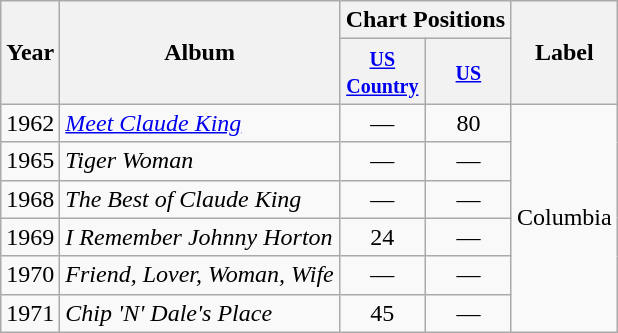<table class="wikitable">
<tr>
<th rowspan="2">Year</th>
<th rowspan="2">Album</th>
<th colspan="2">Chart Positions</th>
<th rowspan="2">Label</th>
</tr>
<tr>
<th style="width:50px;"><small><a href='#'>US Country</a></small></th>
<th style="width:50px;"><small><a href='#'>US</a></small></th>
</tr>
<tr>
<td>1962</td>
<td><em><a href='#'>Meet Claude King</a></em></td>
<td style="text-align:center;">—</td>
<td style="text-align:center;">80</td>
<td rowspan="6">Columbia</td>
</tr>
<tr>
<td>1965</td>
<td><em>Tiger Woman</em></td>
<td style="text-align:center;">—</td>
<td style="text-align:center;">—</td>
</tr>
<tr>
<td>1968</td>
<td><em>The Best of Claude King</em></td>
<td style="text-align:center;">—</td>
<td style="text-align:center;">—</td>
</tr>
<tr>
<td>1969</td>
<td><em>I Remember Johnny Horton</em></td>
<td style="text-align:center;">24</td>
<td style="text-align:center;">—</td>
</tr>
<tr>
<td>1970</td>
<td><em>Friend, Lover, Woman, Wife</em></td>
<td style="text-align:center;">—</td>
<td style="text-align:center;">—</td>
</tr>
<tr>
<td>1971</td>
<td><em>Chip 'N' Dale's Place</em></td>
<td style="text-align:center;">45</td>
<td style="text-align:center;">—</td>
</tr>
</table>
